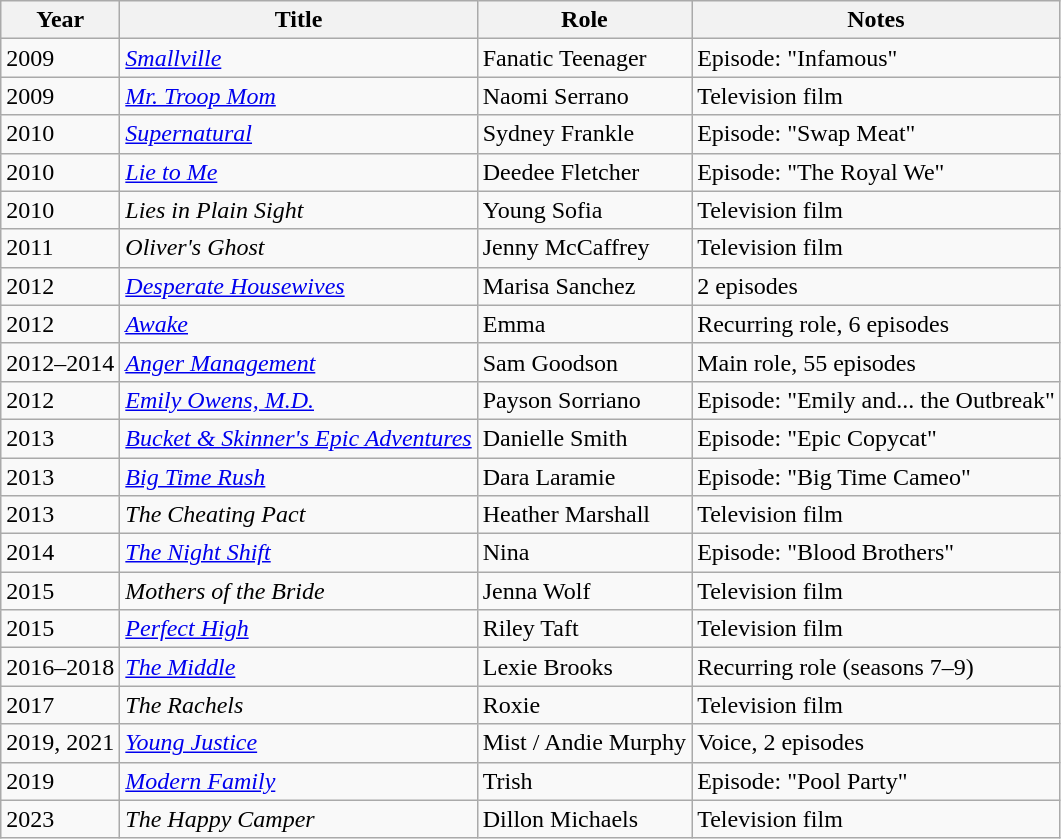<table class="wikitable sortable">
<tr>
<th>Year</th>
<th>Title</th>
<th>Role</th>
<th class="unsortable">Notes</th>
</tr>
<tr>
<td>2009</td>
<td><em><a href='#'>Smallville</a></em></td>
<td>Fanatic Teenager</td>
<td>Episode: "Infamous"</td>
</tr>
<tr>
<td>2009</td>
<td><em><a href='#'>Mr. Troop Mom</a></em></td>
<td>Naomi Serrano</td>
<td>Television film</td>
</tr>
<tr>
<td>2010</td>
<td><em><a href='#'>Supernatural</a></em></td>
<td>Sydney Frankle</td>
<td>Episode: "Swap Meat"</td>
</tr>
<tr>
<td>2010</td>
<td><em><a href='#'>Lie to Me</a></em></td>
<td>Deedee Fletcher</td>
<td>Episode: "The Royal We"</td>
</tr>
<tr>
<td>2010</td>
<td><em>Lies in Plain Sight</em></td>
<td>Young Sofia</td>
<td>Television film</td>
</tr>
<tr>
<td>2011</td>
<td><em>Oliver's Ghost</em></td>
<td>Jenny McCaffrey</td>
<td>Television film</td>
</tr>
<tr>
<td>2012</td>
<td><em><a href='#'>Desperate Housewives</a></em></td>
<td>Marisa Sanchez</td>
<td>2 episodes</td>
</tr>
<tr>
<td>2012</td>
<td><em><a href='#'>Awake</a></em></td>
<td>Emma</td>
<td>Recurring role, 6 episodes</td>
</tr>
<tr>
<td>2012–2014</td>
<td><em><a href='#'>Anger Management</a></em></td>
<td>Sam Goodson</td>
<td>Main role, 55 episodes</td>
</tr>
<tr>
<td>2012</td>
<td><em><a href='#'>Emily Owens, M.D.</a></em></td>
<td>Payson Sorriano</td>
<td>Episode: "Emily and... the Outbreak"</td>
</tr>
<tr>
<td>2013</td>
<td><em><a href='#'>Bucket & Skinner's Epic Adventures</a></em></td>
<td>Danielle Smith</td>
<td>Episode: "Epic Copycat"</td>
</tr>
<tr>
<td>2013</td>
<td><em><a href='#'>Big Time Rush</a></em></td>
<td>Dara Laramie</td>
<td>Episode: "Big Time Cameo"</td>
</tr>
<tr>
<td>2013</td>
<td data-sort-value="Cheating Pact, The"><em>The Cheating Pact</em></td>
<td>Heather Marshall</td>
<td>Television film</td>
</tr>
<tr>
<td>2014</td>
<td data-sort-value="Night Shift, The"><em><a href='#'>The Night Shift</a></em></td>
<td>Nina</td>
<td>Episode: "Blood Brothers"</td>
</tr>
<tr>
<td>2015</td>
<td><em>Mothers of the Bride</em></td>
<td>Jenna Wolf</td>
<td>Television film</td>
</tr>
<tr>
<td>2015</td>
<td><em><a href='#'>Perfect High</a></em></td>
<td>Riley Taft</td>
<td>Television film</td>
</tr>
<tr>
<td>2016–2018</td>
<td data-sort-value="Middle, The"><em><a href='#'>The Middle</a></em></td>
<td>Lexie Brooks</td>
<td>Recurring role (seasons 7–9)</td>
</tr>
<tr>
<td>2017</td>
<td data-sort-value="Rachels, The"><em>The Rachels</em></td>
<td>Roxie</td>
<td>Television film</td>
</tr>
<tr>
<td>2019, 2021</td>
<td><em><a href='#'>Young Justice</a></em></td>
<td>Mist / Andie Murphy</td>
<td>Voice, 2 episodes</td>
</tr>
<tr>
<td>2019</td>
<td><em><a href='#'>Modern Family</a></em></td>
<td>Trish</td>
<td>Episode: "Pool Party"</td>
</tr>
<tr>
<td>2023</td>
<td data-sort-value="Happy Camper, The"><em>The Happy Camper</em></td>
<td>Dillon Michaels</td>
<td>Television film</td>
</tr>
</table>
